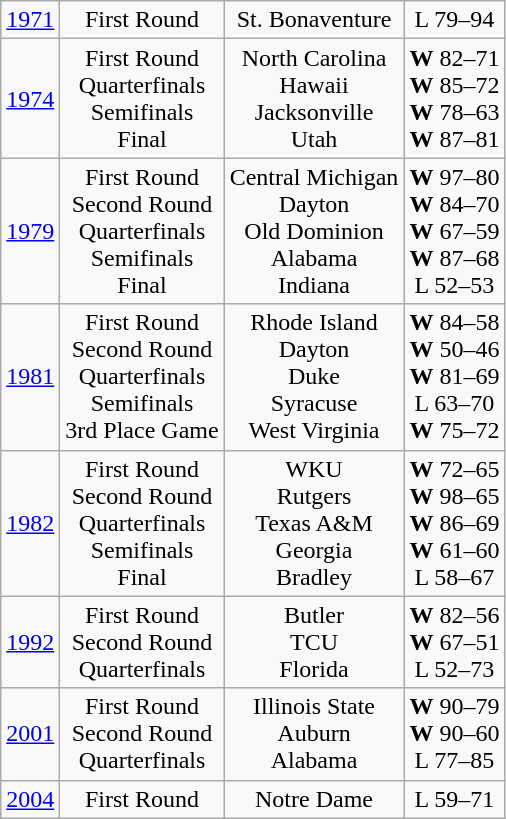<table class="wikitable">
<tr style="text-align:center;">
<td><a href='#'>1971</a></td>
<td>First Round</td>
<td>St. Bonaventure</td>
<td>L 79–94</td>
</tr>
<tr style="text-align:center;">
<td><a href='#'>1974</a></td>
<td>First Round<br>Quarterfinals<br>Semifinals<br>Final</td>
<td>North Carolina<br>Hawaii<br>Jacksonville<br>Utah</td>
<td><strong>W</strong> 82–71<br><strong>W</strong> 85–72<br><strong>W</strong> 78–63<br><strong>W</strong> 87–81</td>
</tr>
<tr style="text-align:center;">
<td><a href='#'>1979</a></td>
<td>First Round<br>Second Round<br>Quarterfinals<br>Semifinals<br>Final</td>
<td>Central Michigan<br>Dayton<br>Old Dominion<br>Alabama<br>Indiana</td>
<td><strong>W</strong> 97–80<br><strong>W</strong> 84–70<br><strong>W</strong> 67–59<br><strong>W</strong> 87–68<br>L 52–53</td>
</tr>
<tr style="text-align:center;">
<td><a href='#'>1981</a></td>
<td>First Round<br>Second Round<br>Quarterfinals<br>Semifinals<br>3rd Place Game</td>
<td>Rhode Island<br>Dayton<br>Duke<br>Syracuse<br>West Virginia</td>
<td><strong>W</strong> 84–58<br><strong>W</strong> 50–46<br><strong>W</strong> 81–69<br>L 63–70<br><strong>W</strong> 75–72</td>
</tr>
<tr style="text-align:center;">
<td><a href='#'>1982</a></td>
<td>First Round<br>Second Round<br>Quarterfinals<br>Semifinals<br>Final</td>
<td>WKU<br>Rutgers<br>Texas A&M<br>Georgia<br>Bradley</td>
<td><strong>W</strong> 72–65<br><strong>W</strong> 98–65<br><strong>W</strong> 86–69<br><strong>W</strong> 61–60<br>L 58–67</td>
</tr>
<tr style="text-align:center;">
<td><a href='#'>1992</a></td>
<td>First Round<br>Second Round<br>Quarterfinals</td>
<td>Butler<br>TCU<br>Florida</td>
<td><strong>W</strong> 82–56<br><strong>W</strong> 67–51<br>L 52–73</td>
</tr>
<tr style="text-align:center;">
<td><a href='#'>2001</a></td>
<td>First Round<br>Second Round<br>Quarterfinals</td>
<td>Illinois State<br>Auburn<br>Alabama</td>
<td><strong>W</strong> 90–79<br><strong>W</strong> 90–60<br>L 77–85</td>
</tr>
<tr style="text-align:center;">
<td><a href='#'>2004</a></td>
<td>First Round</td>
<td>Notre Dame</td>
<td>L 59–71</td>
</tr>
</table>
